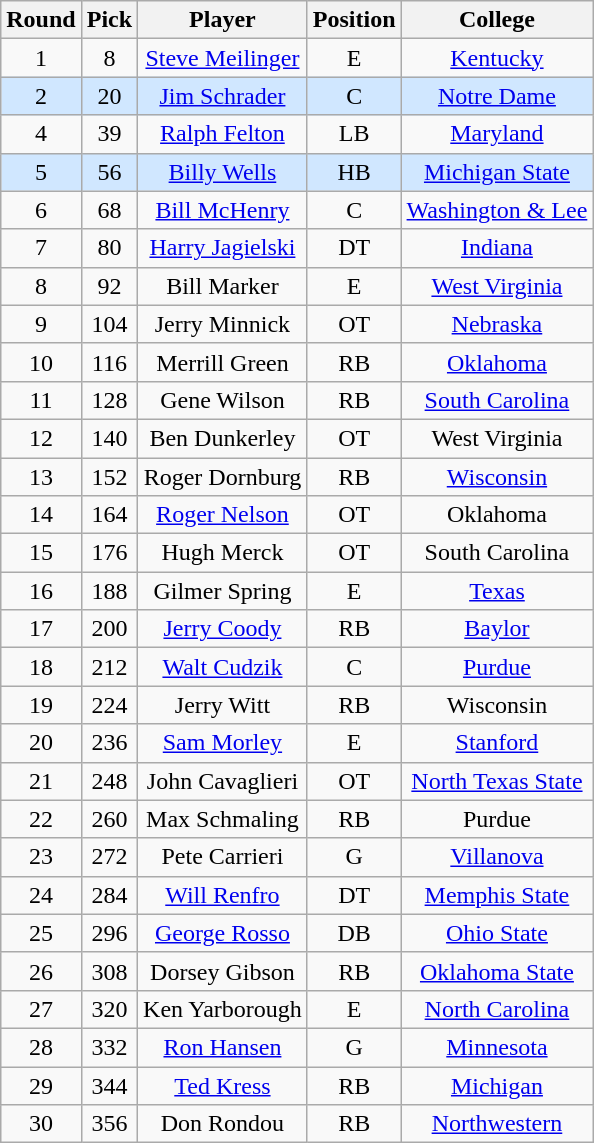<table class="wikitable sortable sortable"  style="text-align:center;">
<tr>
<th>Round</th>
<th>Pick</th>
<th>Player</th>
<th>Position</th>
<th>College</th>
</tr>
<tr>
<td>1</td>
<td>8</td>
<td><a href='#'>Steve Meilinger</a></td>
<td>E</td>
<td><a href='#'>Kentucky</a></td>
</tr>
<tr style="background:#d0e7ff;">
<td>2</td>
<td>20</td>
<td><a href='#'>Jim Schrader</a></td>
<td>C</td>
<td><a href='#'>Notre Dame</a></td>
</tr>
<tr>
<td>4</td>
<td>39</td>
<td><a href='#'>Ralph Felton</a></td>
<td>LB</td>
<td><a href='#'>Maryland</a></td>
</tr>
<tr style="background:#d0e7ff;">
<td>5</td>
<td>56</td>
<td><a href='#'>Billy Wells</a></td>
<td>HB</td>
<td><a href='#'>Michigan State</a></td>
</tr>
<tr>
<td>6</td>
<td>68</td>
<td><a href='#'>Bill McHenry</a></td>
<td>C</td>
<td><a href='#'>Washington & Lee</a></td>
</tr>
<tr>
<td>7</td>
<td>80</td>
<td><a href='#'>Harry Jagielski</a></td>
<td>DT</td>
<td><a href='#'>Indiana</a></td>
</tr>
<tr>
<td>8</td>
<td>92</td>
<td>Bill Marker</td>
<td>E</td>
<td><a href='#'>West Virginia</a></td>
</tr>
<tr>
<td>9</td>
<td>104</td>
<td>Jerry Minnick</td>
<td>OT</td>
<td><a href='#'>Nebraska</a></td>
</tr>
<tr>
<td>10</td>
<td>116</td>
<td>Merrill Green</td>
<td>RB</td>
<td><a href='#'>Oklahoma</a></td>
</tr>
<tr>
<td>11</td>
<td>128</td>
<td>Gene Wilson</td>
<td>RB</td>
<td><a href='#'>South Carolina</a></td>
</tr>
<tr>
<td>12</td>
<td>140</td>
<td>Ben Dunkerley</td>
<td>OT</td>
<td>West Virginia</td>
</tr>
<tr>
<td>13</td>
<td>152</td>
<td>Roger Dornburg</td>
<td>RB</td>
<td><a href='#'>Wisconsin</a></td>
</tr>
<tr>
<td>14</td>
<td>164</td>
<td><a href='#'>Roger Nelson</a></td>
<td>OT</td>
<td>Oklahoma</td>
</tr>
<tr>
<td>15</td>
<td>176</td>
<td>Hugh Merck</td>
<td>OT</td>
<td>South Carolina</td>
</tr>
<tr>
<td>16</td>
<td>188</td>
<td>Gilmer Spring</td>
<td>E</td>
<td><a href='#'>Texas</a></td>
</tr>
<tr>
<td>17</td>
<td>200</td>
<td><a href='#'>Jerry Coody</a></td>
<td>RB</td>
<td><a href='#'>Baylor</a></td>
</tr>
<tr>
<td>18</td>
<td>212</td>
<td><a href='#'>Walt Cudzik</a></td>
<td>C</td>
<td><a href='#'>Purdue</a></td>
</tr>
<tr>
<td>19</td>
<td>224</td>
<td>Jerry Witt</td>
<td>RB</td>
<td>Wisconsin</td>
</tr>
<tr>
<td>20</td>
<td>236</td>
<td><a href='#'>Sam Morley</a></td>
<td>E</td>
<td><a href='#'>Stanford</a></td>
</tr>
<tr>
<td>21</td>
<td>248</td>
<td>John Cavaglieri</td>
<td>OT</td>
<td><a href='#'>North Texas State</a></td>
</tr>
<tr>
<td>22</td>
<td>260</td>
<td>Max Schmaling</td>
<td>RB</td>
<td>Purdue</td>
</tr>
<tr>
<td>23</td>
<td>272</td>
<td>Pete Carrieri</td>
<td>G</td>
<td><a href='#'>Villanova</a></td>
</tr>
<tr>
<td>24</td>
<td>284</td>
<td><a href='#'>Will Renfro</a></td>
<td>DT</td>
<td><a href='#'>Memphis State</a></td>
</tr>
<tr>
<td>25</td>
<td>296</td>
<td><a href='#'>George Rosso</a></td>
<td>DB</td>
<td><a href='#'>Ohio State</a></td>
</tr>
<tr>
<td>26</td>
<td>308</td>
<td>Dorsey Gibson</td>
<td>RB</td>
<td><a href='#'>Oklahoma State</a></td>
</tr>
<tr>
<td>27</td>
<td>320</td>
<td>Ken Yarborough</td>
<td>E</td>
<td><a href='#'>North Carolina</a></td>
</tr>
<tr>
<td>28</td>
<td>332</td>
<td><a href='#'>Ron Hansen</a></td>
<td>G</td>
<td><a href='#'>Minnesota</a></td>
</tr>
<tr>
<td>29</td>
<td>344</td>
<td><a href='#'>Ted Kress</a></td>
<td>RB</td>
<td><a href='#'>Michigan</a></td>
</tr>
<tr>
<td>30</td>
<td>356</td>
<td>Don Rondou</td>
<td>RB</td>
<td><a href='#'>Northwestern</a></td>
</tr>
</table>
